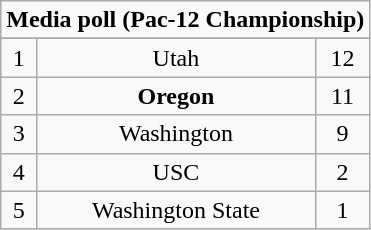<table class="wikitable">
<tr align="center">
<td align="center" Colspan="3"><strong>Media poll (Pac-12 Championship)</strong></td>
</tr>
<tr align="center">
</tr>
<tr align="center">
<td>1</td>
<td>Utah</td>
<td>12</td>
</tr>
<tr align="center">
<td>2</td>
<td><strong>Oregon</strong></td>
<td>11</td>
</tr>
<tr align="center">
<td>3</td>
<td>Washington</td>
<td>9</td>
</tr>
<tr align="center">
<td>4</td>
<td>USC</td>
<td>2</td>
</tr>
<tr align="center">
<td>5</td>
<td>Washington State</td>
<td>1</td>
</tr>
</table>
